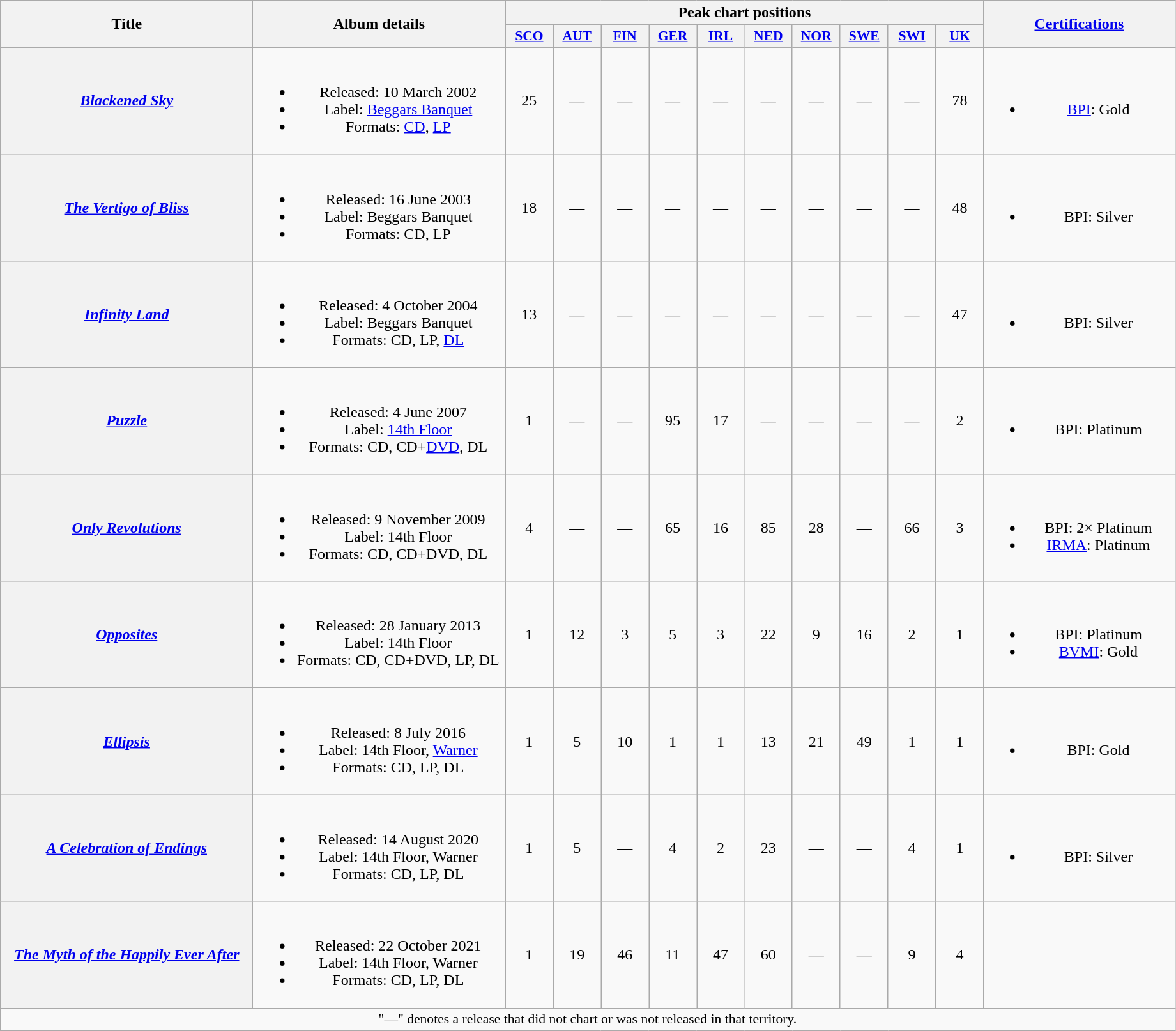<table class="wikitable plainrowheaders" style="text-align:center;">
<tr>
<th scope="col" rowspan="2" style="width:16em;">Title</th>
<th scope="col" rowspan="2" style="width:16em;">Album details</th>
<th scope="col" colspan="10">Peak chart positions</th>
<th scope="col" rowspan="2" style="width:12em;"><a href='#'>Certifications</a></th>
</tr>
<tr>
<th scope="col" style="width:3em;font-size:90%;"><a href='#'>SCO</a><br></th>
<th scope="col" style="width:3em;font-size:90%;"><a href='#'>AUT</a><br></th>
<th scope="col" style="width:3em;font-size:90%;"><a href='#'>FIN</a><br></th>
<th scope="col" style="width:3em;font-size:90%;"><a href='#'>GER</a><br></th>
<th scope="col" style="width:3em;font-size:90%;"><a href='#'>IRL</a><br></th>
<th scope="col" style="width:3em;font-size:90%;"><a href='#'>NED</a><br></th>
<th scope="col" style="width:3em;font-size:90%;"><a href='#'>NOR</a><br></th>
<th scope="col" style="width:3em;font-size:90%;"><a href='#'>SWE</a><br></th>
<th scope="col" style="width:3em;font-size:90%;"><a href='#'>SWI</a><br></th>
<th scope="col" style="width:3em;font-size:90%;"><a href='#'>UK</a><br></th>
</tr>
<tr>
<th scope="row"><em><a href='#'>Blackened Sky</a></em></th>
<td><br><ul><li>Released: 10 March 2002</li><li>Label: <a href='#'>Beggars Banquet</a></li><li>Formats: <a href='#'>CD</a>, <a href='#'>LP</a></li></ul></td>
<td>25</td>
<td>—</td>
<td>—</td>
<td>—</td>
<td>—</td>
<td>—</td>
<td>—</td>
<td>—</td>
<td>—</td>
<td>78</td>
<td><br><ul><li><a href='#'>BPI</a>: Gold</li></ul></td>
</tr>
<tr>
<th scope="row"><em><a href='#'>The Vertigo of Bliss</a></em></th>
<td><br><ul><li>Released: 16 June 2003</li><li>Label: Beggars Banquet</li><li>Formats: CD, LP</li></ul></td>
<td>18</td>
<td>—</td>
<td>—</td>
<td>—</td>
<td>—</td>
<td>—</td>
<td>—</td>
<td>—</td>
<td>—</td>
<td>48</td>
<td><br><ul><li>BPI: Silver</li></ul></td>
</tr>
<tr>
<th scope="row"><em><a href='#'>Infinity Land</a></em></th>
<td><br><ul><li>Released: 4 October 2004</li><li>Label: Beggars Banquet</li><li>Formats: CD, LP, <a href='#'>DL</a></li></ul></td>
<td>13</td>
<td>—</td>
<td>—</td>
<td>—</td>
<td>—</td>
<td>—</td>
<td>—</td>
<td>—</td>
<td>—</td>
<td>47</td>
<td><br><ul><li>BPI: Silver</li></ul></td>
</tr>
<tr>
<th scope="row"><em><a href='#'>Puzzle</a></em></th>
<td><br><ul><li>Released: 4 June 2007</li><li>Label: <a href='#'>14th Floor</a></li><li>Formats: CD, CD+<a href='#'>DVD</a>, DL</li></ul></td>
<td>1</td>
<td>—</td>
<td>—</td>
<td>95</td>
<td>17</td>
<td>—</td>
<td>—</td>
<td>—</td>
<td>—</td>
<td>2</td>
<td><br><ul><li>BPI: Platinum</li></ul></td>
</tr>
<tr>
<th scope="row"><em><a href='#'>Only Revolutions</a></em></th>
<td><br><ul><li>Released: 9 November 2009</li><li>Label: 14th Floor</li><li>Formats: CD, CD+DVD, DL</li></ul></td>
<td>4</td>
<td>—</td>
<td>—</td>
<td>65</td>
<td>16</td>
<td>85</td>
<td>28</td>
<td>—</td>
<td>66</td>
<td>3</td>
<td><br><ul><li>BPI: 2× Platinum</li><li><a href='#'>IRMA</a>: Platinum</li></ul></td>
</tr>
<tr>
<th scope="row"><em><a href='#'>Opposites</a></em></th>
<td><br><ul><li>Released: 28 January 2013</li><li>Label: 14th Floor</li><li>Formats: CD, CD+DVD, LP, DL</li></ul></td>
<td>1</td>
<td>12</td>
<td>3</td>
<td>5</td>
<td>3</td>
<td>22</td>
<td>9</td>
<td>16</td>
<td>2</td>
<td>1</td>
<td><br><ul><li>BPI: Platinum</li><li><a href='#'>BVMI</a>: Gold</li></ul></td>
</tr>
<tr>
<th scope="row"><em><a href='#'>Ellipsis</a></em></th>
<td><br><ul><li>Released: 8 July 2016</li><li>Label: 14th Floor, <a href='#'>Warner</a></li><li>Formats: CD, LP, DL</li></ul></td>
<td>1</td>
<td>5</td>
<td>10</td>
<td>1</td>
<td>1</td>
<td>13</td>
<td>21</td>
<td>49</td>
<td>1</td>
<td>1</td>
<td><br><ul><li>BPI: Gold</li></ul></td>
</tr>
<tr>
<th scope="row"><em><a href='#'>A Celebration of Endings</a></em></th>
<td><br><ul><li>Released: 14 August 2020</li><li>Label: 14th Floor, Warner</li><li>Formats: CD, LP, DL</li></ul></td>
<td>1</td>
<td>5</td>
<td>—</td>
<td>4</td>
<td>2</td>
<td>23</td>
<td>—</td>
<td>—</td>
<td>4</td>
<td>1</td>
<td><br><ul><li>BPI: Silver</li></ul></td>
</tr>
<tr>
<th scope="row"><em><a href='#'>The Myth of the Happily Ever After</a></em></th>
<td><br><ul><li>Released: 22 October 2021</li><li>Label: 14th Floor, Warner</li><li>Formats: CD, LP, DL</li></ul></td>
<td>1</td>
<td>19</td>
<td>46</td>
<td>11</td>
<td>47</td>
<td>60</td>
<td>—</td>
<td>—</td>
<td>9</td>
<td>4</td>
<td></td>
</tr>
<tr>
<td colspan="13" style="font-size:90%">"—" denotes a release that did not chart or was not released in that territory.</td>
</tr>
</table>
